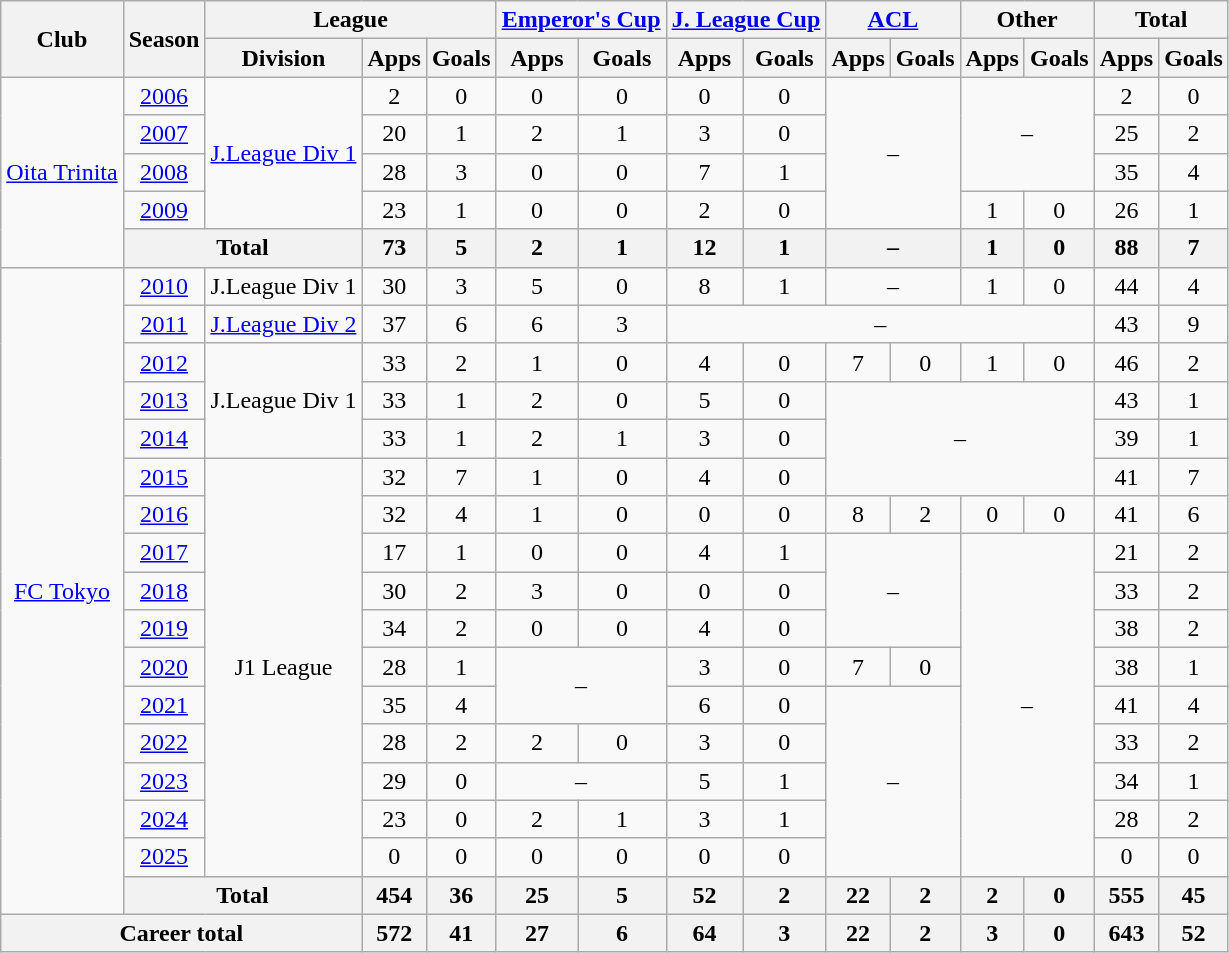<table class="wikitable" style="text-align:center">
<tr>
<th rowspan="2">Club</th>
<th rowspan="2">Season</th>
<th colspan="3">League</th>
<th colspan="2"><a href='#'>Emperor's Cup</a></th>
<th colspan="2"><a href='#'>J. League Cup</a></th>
<th colspan="2"><a href='#'>ACL</a></th>
<th colspan="2">Other</th>
<th colspan="2">Total</th>
</tr>
<tr>
<th>Division</th>
<th>Apps</th>
<th>Goals</th>
<th>Apps</th>
<th>Goals</th>
<th>Apps</th>
<th>Goals</th>
<th>Apps</th>
<th>Goals</th>
<th>Apps</th>
<th>Goals</th>
<th>Apps</th>
<th>Goals</th>
</tr>
<tr>
<td rowspan="5"><a href='#'>Oita Trinita</a></td>
<td><a href='#'>2006</a></td>
<td rowspan="4"><a href='#'>J.League Div 1</a></td>
<td>2</td>
<td>0</td>
<td>0</td>
<td>0</td>
<td>0</td>
<td>0</td>
<td rowspan="4" colspan="2">–</td>
<td rowspan="3" colspan="2">–</td>
<td>2</td>
<td>0</td>
</tr>
<tr>
<td><a href='#'>2007</a></td>
<td>20</td>
<td>1</td>
<td>2</td>
<td>1</td>
<td>3</td>
<td>0</td>
<td>25</td>
<td>2</td>
</tr>
<tr>
<td><a href='#'>2008</a></td>
<td>28</td>
<td>3</td>
<td>0</td>
<td>0</td>
<td>7</td>
<td>1</td>
<td>35</td>
<td>4</td>
</tr>
<tr>
<td><a href='#'>2009</a></td>
<td>23</td>
<td>1</td>
<td>0</td>
<td>0</td>
<td>2</td>
<td>0</td>
<td>1</td>
<td>0</td>
<td>26</td>
<td>1</td>
</tr>
<tr>
<th Colspan="2">Total</th>
<th>73</th>
<th>5</th>
<th>2</th>
<th>1</th>
<th>12</th>
<th>1</th>
<th colspan="2">–</th>
<th>1</th>
<th>0</th>
<th>88</th>
<th>7</th>
</tr>
<tr>
<td rowspan="17"><a href='#'>FC Tokyo</a></td>
<td><a href='#'>2010</a></td>
<td>J.League Div 1</td>
<td>30</td>
<td>3</td>
<td>5</td>
<td>0</td>
<td>8</td>
<td>1</td>
<td colspan="2">–</td>
<td>1</td>
<td>0</td>
<td>44</td>
<td>4</td>
</tr>
<tr>
<td><a href='#'>2011</a></td>
<td><a href='#'>J.League Div 2</a></td>
<td>37</td>
<td>6</td>
<td>6</td>
<td>3</td>
<td colspan="6">–</td>
<td>43</td>
<td>9</td>
</tr>
<tr>
<td><a href='#'>2012</a></td>
<td rowspan="3">J.League Div 1</td>
<td>33</td>
<td>2</td>
<td>1</td>
<td>0</td>
<td>4</td>
<td>0</td>
<td>7</td>
<td>0</td>
<td>1</td>
<td>0</td>
<td>46</td>
<td>2</td>
</tr>
<tr>
<td><a href='#'>2013</a></td>
<td>33</td>
<td>1</td>
<td>2</td>
<td>0</td>
<td>5</td>
<td>0</td>
<td rowspan="3" colspan="4">–</td>
<td>43</td>
<td>1</td>
</tr>
<tr>
<td><a href='#'>2014</a></td>
<td>33</td>
<td>1</td>
<td>2</td>
<td>1</td>
<td>3</td>
<td>0</td>
<td>39</td>
<td>1</td>
</tr>
<tr>
<td><a href='#'>2015</a></td>
<td rowspan="11">J1 League</td>
<td>32</td>
<td>7</td>
<td>1</td>
<td>0</td>
<td>4</td>
<td>0</td>
<td>41</td>
<td>7</td>
</tr>
<tr>
<td><a href='#'>2016</a></td>
<td>32</td>
<td>4</td>
<td>1</td>
<td>0</td>
<td>0</td>
<td>0</td>
<td>8</td>
<td>2</td>
<td>0</td>
<td>0</td>
<td>41</td>
<td>6</td>
</tr>
<tr>
<td><a href='#'>2017</a></td>
<td>17</td>
<td>1</td>
<td>0</td>
<td>0</td>
<td>4</td>
<td>1</td>
<td rowspan="3" colspan="2">–</td>
<td rowspan="9" colspan="2">–</td>
<td>21</td>
<td>2</td>
</tr>
<tr>
<td><a href='#'>2018</a></td>
<td>30</td>
<td>2</td>
<td>3</td>
<td>0</td>
<td>0</td>
<td>0</td>
<td>33</td>
<td>2</td>
</tr>
<tr>
<td><a href='#'>2019</a></td>
<td>34</td>
<td>2</td>
<td>0</td>
<td>0</td>
<td>4</td>
<td>0</td>
<td>38</td>
<td>2</td>
</tr>
<tr>
<td><a href='#'>2020</a></td>
<td>28</td>
<td>1</td>
<td rowspan="2" colspan="2">–</td>
<td>3</td>
<td>0</td>
<td>7</td>
<td>0</td>
<td>38</td>
<td>1</td>
</tr>
<tr>
<td><a href='#'>2021</a></td>
<td>35</td>
<td>4</td>
<td>6</td>
<td>0</td>
<td rowspan="5" colspan="2">–</td>
<td>41</td>
<td>4</td>
</tr>
<tr>
<td><a href='#'>2022</a></td>
<td>28</td>
<td>2</td>
<td>2</td>
<td>0</td>
<td>3</td>
<td>0</td>
<td>33</td>
<td>2</td>
</tr>
<tr>
<td><a href='#'>2023</a></td>
<td>29</td>
<td>0</td>
<td colspan="2">–</td>
<td>5</td>
<td>1</td>
<td>34</td>
<td>1</td>
</tr>
<tr>
<td><a href='#'>2024</a></td>
<td>23</td>
<td>0</td>
<td>2</td>
<td>1</td>
<td>3</td>
<td>1</td>
<td>28</td>
<td>2</td>
</tr>
<tr>
<td><a href='#'>2025</a></td>
<td>0</td>
<td>0</td>
<td>0</td>
<td>0</td>
<td>0</td>
<td>0</td>
<td>0</td>
<td>0</td>
</tr>
<tr>
<th colspan="2">Total</th>
<th>454</th>
<th>36</th>
<th>25</th>
<th>5</th>
<th>52</th>
<th>2</th>
<th>22</th>
<th>2</th>
<th>2</th>
<th>0</th>
<th>555</th>
<th>45</th>
</tr>
<tr>
<th colspan="3">Career total</th>
<th>572</th>
<th>41</th>
<th>27</th>
<th>6</th>
<th>64</th>
<th>3</th>
<th>22</th>
<th>2</th>
<th>3</th>
<th>0</th>
<th>643</th>
<th>52</th>
</tr>
</table>
